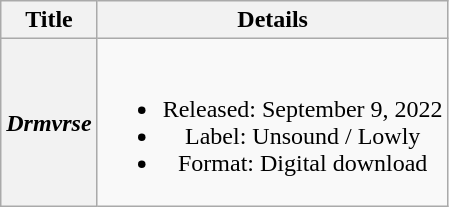<table class="wikitable plainrowheaders" style="text-align:center;">
<tr>
<th scope="col">Title</th>
<th scope="col">Details</th>
</tr>
<tr>
<th scope="row"><em>Drmvrse</em></th>
<td><br><ul><li>Released: September 9, 2022</li><li>Label: Unsound / Lowly</li><li>Format: Digital download</li></ul></td>
</tr>
</table>
